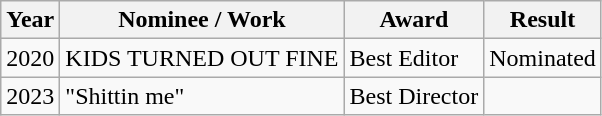<table class="wikitable">
<tr>
<th>Year</th>
<th>Nominee / Work</th>
<th>Award</th>
<th>Result</th>
</tr>
<tr>
<td>2020</td>
<td>KIDS TURNED OUT FINE</td>
<td>Best Editor</td>
<td>Nominated</td>
</tr>
<tr>
<td>2023</td>
<td>"Shittin me"</td>
<td>Best Director</td>
<td></td>
</tr>
</table>
